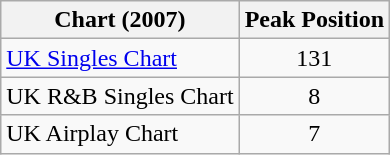<table class="wikitable">
<tr>
<th align="left">Chart (2007)</th>
<th align="left">Peak Position</th>
</tr>
<tr>
<td align="left"><a href='#'>UK Singles Chart</a></td>
<td align="center">131</td>
</tr>
<tr>
<td align="left">UK R&B Singles Chart</td>
<td align="center">8</td>
</tr>
<tr>
<td align="left">UK Airplay Chart</td>
<td align="center">7</td>
</tr>
</table>
